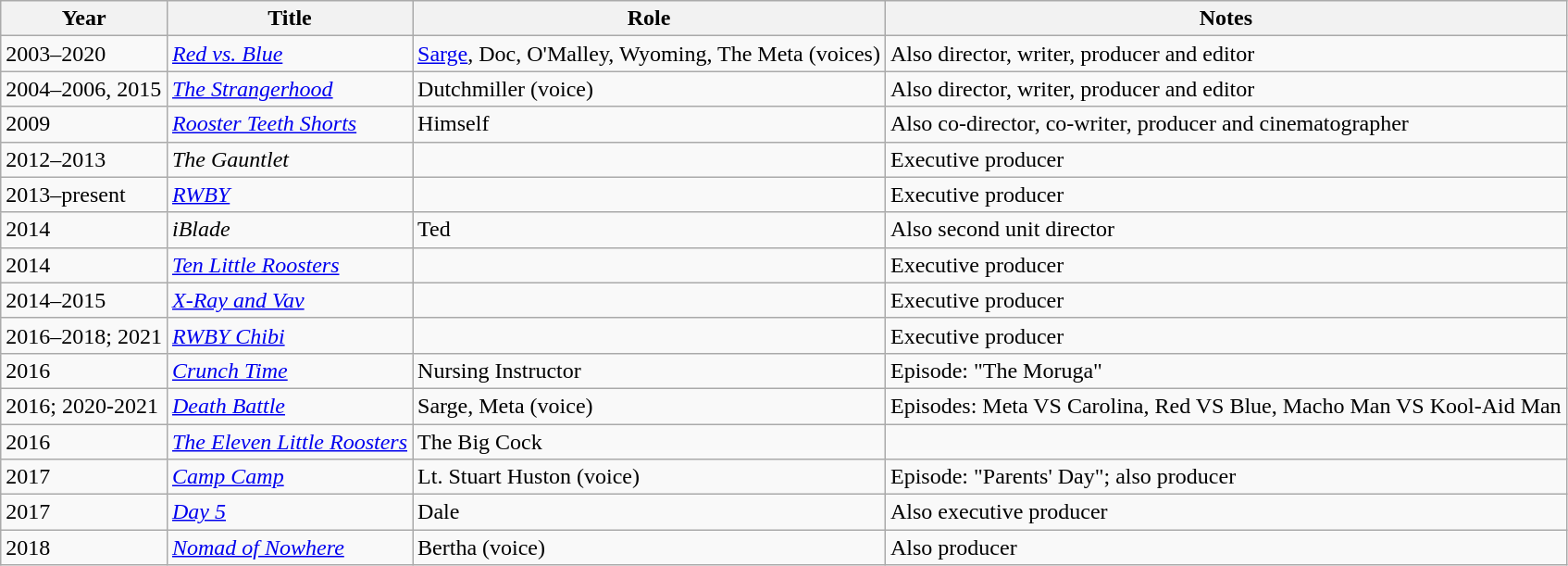<table class="wikitable sortable">
<tr>
<th>Year</th>
<th>Title</th>
<th>Role</th>
<th>Notes</th>
</tr>
<tr>
<td>2003–2020</td>
<td><em><a href='#'>Red vs. Blue</a></em></td>
<td><a href='#'>Sarge</a>, Doc, O'Malley, Wyoming, The Meta (voices)</td>
<td>Also director, writer, producer and editor</td>
</tr>
<tr>
<td>2004–2006, 2015</td>
<td><em><a href='#'>The Strangerhood</a></em></td>
<td>Dutchmiller (voice)</td>
<td>Also director, writer, producer and editor</td>
</tr>
<tr>
<td>2009</td>
<td><em><a href='#'>Rooster Teeth Shorts</a></em></td>
<td>Himself</td>
<td>Also co-director, co-writer, producer and cinematographer</td>
</tr>
<tr>
<td>2012–2013</td>
<td><em>The Gauntlet</em></td>
<td></td>
<td>Executive producer</td>
</tr>
<tr>
<td>2013–present</td>
<td><em><a href='#'>RWBY</a></em></td>
<td></td>
<td>Executive producer</td>
</tr>
<tr>
<td>2014</td>
<td><em>iBlade</em></td>
<td>Ted</td>
<td>Also second unit director</td>
</tr>
<tr>
<td>2014</td>
<td><em><a href='#'>Ten Little Roosters</a></em></td>
<td></td>
<td>Executive producer</td>
</tr>
<tr>
<td>2014–2015</td>
<td><em><a href='#'>X-Ray and Vav</a></em></td>
<td></td>
<td>Executive producer</td>
</tr>
<tr>
<td>2016–2018; 2021</td>
<td><em><a href='#'>RWBY Chibi</a></em></td>
<td></td>
<td>Executive producer</td>
</tr>
<tr>
<td>2016</td>
<td><em><a href='#'>Crunch Time</a></em></td>
<td>Nursing Instructor</td>
<td>Episode: "The Moruga"</td>
</tr>
<tr>
<td>2016; 2020-2021</td>
<td><em><a href='#'>Death Battle</a></em></td>
<td>Sarge, Meta (voice)</td>
<td>Episodes: Meta VS Carolina, Red VS Blue, Macho Man VS Kool-Aid Man</td>
</tr>
<tr>
<td>2016</td>
<td><em><a href='#'>The Eleven Little Roosters</a></em></td>
<td>The Big Cock</td>
<td></td>
</tr>
<tr>
<td>2017</td>
<td><em><a href='#'>Camp Camp</a></em></td>
<td>Lt. Stuart Huston (voice)</td>
<td>Episode: "Parents' Day"; also producer</td>
</tr>
<tr>
<td>2017</td>
<td><em><a href='#'>Day 5</a></em></td>
<td>Dale</td>
<td>Also executive producer</td>
</tr>
<tr>
<td>2018</td>
<td><em><a href='#'>Nomad of Nowhere</a></em></td>
<td>Bertha (voice)</td>
<td>Also producer</td>
</tr>
</table>
